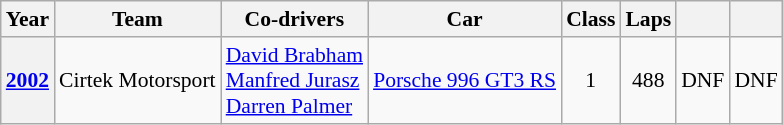<table class="wikitable" style="text-align:center; font-size:90%">
<tr>
<th>Year</th>
<th>Team</th>
<th>Co-drivers</th>
<th>Car</th>
<th>Class</th>
<th>Laps</th>
<th></th>
<th></th>
</tr>
<tr>
<th><a href='#'>2002</a></th>
<td align="left"> Cirtek Motorsport</td>
<td align="left"> <a href='#'>David Brabham</a><br> <a href='#'>Manfred Jurasz</a><br> <a href='#'>Darren Palmer</a></td>
<td align="left"><a href='#'>Porsche 996 GT3 RS</a></td>
<td>1</td>
<td>488</td>
<td>DNF</td>
<td>DNF</td>
</tr>
</table>
